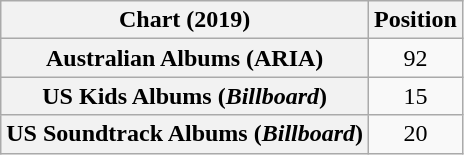<table class="wikitable sortable plainrowheaders" style="text-align:center">
<tr>
<th scope="col">Chart (2019)</th>
<th scope="col">Position</th>
</tr>
<tr>
<th scope="row">Australian Albums (ARIA)</th>
<td>92</td>
</tr>
<tr>
<th scope="row">US Kids Albums (<em>Billboard</em>)</th>
<td>15</td>
</tr>
<tr>
<th scope="row">US Soundtrack Albums (<em>Billboard</em>)</th>
<td>20</td>
</tr>
</table>
